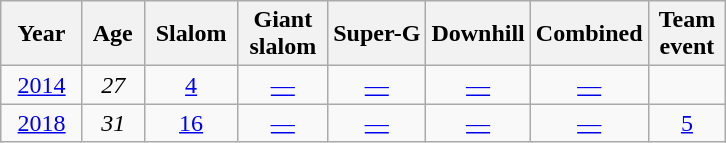<table class=wikitable style="text-align:center">
<tr>
<th>  Year  </th>
<th> Age </th>
<th> Slalom </th>
<th> Giant <br> slalom </th>
<th>Super-G</th>
<th>Downhill</th>
<th>Combined</th>
<th>Team<br> event </th>
</tr>
<tr>
<td><a href='#'>2014</a></td>
<td><em>27</em></td>
<td><a href='#'>4</a></td>
<td><a href='#'>—</a></td>
<td><a href='#'>—</a></td>
<td><a href='#'>—</a></td>
<td><a href='#'>—</a></td>
<td></td>
</tr>
<tr>
<td><a href='#'>2018</a></td>
<td><em>31</em></td>
<td><a href='#'>16</a></td>
<td><a href='#'>—</a></td>
<td><a href='#'>—</a></td>
<td><a href='#'>—</a></td>
<td><a href='#'>—</a></td>
<td><a href='#'>5</a></td>
</tr>
</table>
